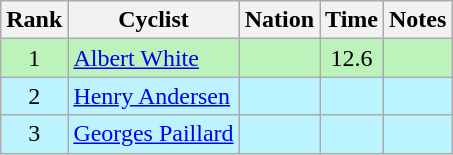<table class="wikitable sortable" style="text-align:center">
<tr>
<th>Rank</th>
<th>Cyclist</th>
<th>Nation</th>
<th>Time</th>
<th>Notes</th>
</tr>
<tr bgcolor=bbf3bb>
<td>1</td>
<td align=left><a href='#'>Albert White</a></td>
<td align=left></td>
<td>12.6</td>
<td></td>
</tr>
<tr bgcolor=bbf3ff>
<td>2</td>
<td align=left><a href='#'>Henry Andersen</a></td>
<td align=left></td>
<td></td>
<td></td>
</tr>
<tr bgcolor=bbf3ff>
<td>3</td>
<td align=left><a href='#'>Georges Paillard</a></td>
<td align=left></td>
<td></td>
<td></td>
</tr>
</table>
